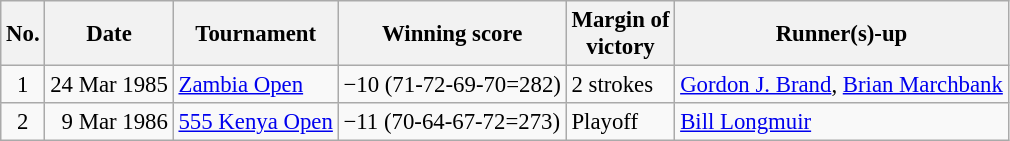<table class="wikitable" style="font-size:95%;">
<tr>
<th>No.</th>
<th>Date</th>
<th>Tournament</th>
<th>Winning score</th>
<th>Margin of<br>victory</th>
<th>Runner(s)-up</th>
</tr>
<tr>
<td align=center>1</td>
<td align=right>24 Mar 1985</td>
<td><a href='#'>Zambia Open</a></td>
<td>−10 (71-72-69-70=282)</td>
<td>2 strokes</td>
<td> <a href='#'>Gordon J. Brand</a>,  <a href='#'>Brian Marchbank</a></td>
</tr>
<tr>
<td align=center>2</td>
<td align=right>9 Mar 1986</td>
<td><a href='#'>555 Kenya Open</a></td>
<td>−11 (70-64-67-72=273)</td>
<td>Playoff</td>
<td> <a href='#'>Bill Longmuir</a></td>
</tr>
</table>
